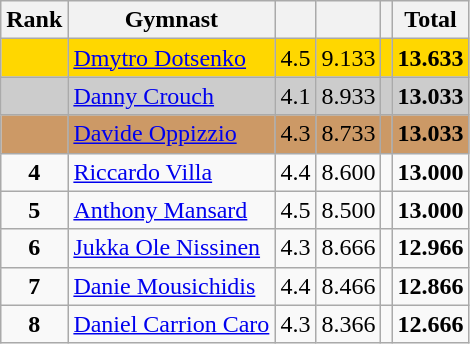<table style="text-align:center;" class="wikitable sortable">
<tr>
<th>Rank</th>
<th>Gymnast</th>
<th><small></small></th>
<th><small></small></th>
<th><small></small></th>
<th>Total</th>
</tr>
<tr style="background:#FFD700;">
<td></td>
<td align="left"> <a href='#'>Dmytro Dotsenko</a></td>
<td>4.5</td>
<td>9.133</td>
<td></td>
<td><strong>13.633</strong></td>
</tr>
<tr style="background:#CCCCCC;">
<td></td>
<td align="left"> <a href='#'>Danny Crouch</a></td>
<td>4.1</td>
<td>8.933</td>
<td></td>
<td><strong>13.033</strong></td>
</tr>
<tr style="background:#CC9966;">
<td></td>
<td align="left"> <a href='#'>Davide Oppizzio</a></td>
<td>4.3</td>
<td>8.733</td>
<td></td>
<td><strong>13.033</strong></td>
</tr>
<tr>
<td><strong>4</strong></td>
<td align="left"> <a href='#'>Riccardo Villa</a></td>
<td>4.4</td>
<td>8.600</td>
<td></td>
<td><strong>13.000</strong></td>
</tr>
<tr>
<td><strong>5</strong></td>
<td align="left"> <a href='#'>Anthony Mansard</a></td>
<td>4.5</td>
<td>8.500</td>
<td></td>
<td><strong>13.000</strong></td>
</tr>
<tr>
<td><strong>6</strong></td>
<td align="left"> <a href='#'>Jukka Ole Nissinen</a></td>
<td>4.3</td>
<td>8.666</td>
<td></td>
<td><strong>12.966</strong></td>
</tr>
<tr>
<td><strong>7</strong></td>
<td align="left"> <a href='#'>Danie Mousichidis</a></td>
<td>4.4</td>
<td>8.466</td>
<td></td>
<td><strong>12.866</strong></td>
</tr>
<tr>
<td><strong>8</strong></td>
<td align="left"> <a href='#'>Daniel Carrion Caro</a></td>
<td>4.3</td>
<td>8.366</td>
<td></td>
<td><strong>12.666</strong></td>
</tr>
</table>
